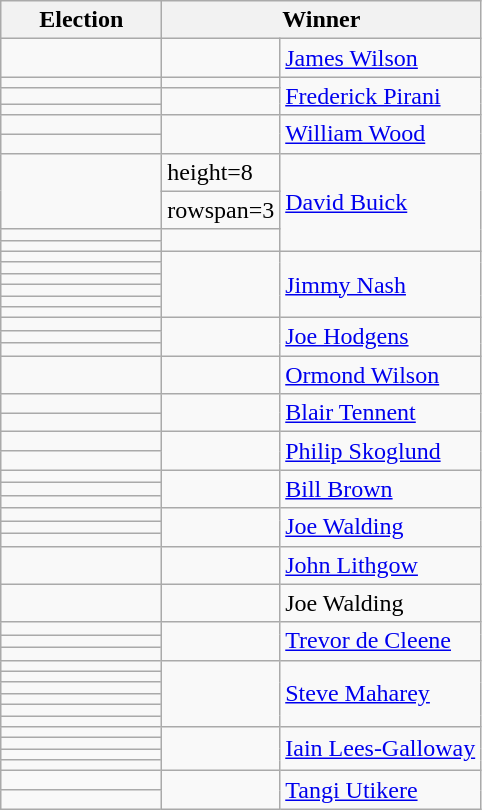<table class=wikitable>
<tr>
<th width=100>Election</th>
<th width=175 colspan=2>Winner</th>
</tr>
<tr>
<td></td>
<td rowspan=1 width=5 bgcolor=></td>
<td rowspan=1><a href='#'>James Wilson</a></td>
</tr>
<tr>
<td></td>
<td bgcolor=></td>
<td rowspan=3><a href='#'>Frederick Pirani</a></td>
</tr>
<tr>
<td></td>
<td rowspan=2 bgcolor=></td>
</tr>
<tr>
<td></td>
</tr>
<tr>
<td></td>
<td rowspan=2 bgcolor=></td>
<td rowspan=2><a href='#'>William Wood</a></td>
</tr>
<tr>
<td></td>
</tr>
<tr>
<td rowspan=2></td>
<td>height=8 </td>
<td rowspan=4><a href='#'>David Buick</a></td>
</tr>
<tr>
<td>rowspan=3 </td>
</tr>
<tr>
<td></td>
</tr>
<tr>
<td></td>
</tr>
<tr>
<td></td>
<td rowspan=6 bgcolor=></td>
<td rowspan=6><a href='#'>Jimmy Nash</a></td>
</tr>
<tr>
<td></td>
</tr>
<tr>
<td></td>
</tr>
<tr>
<td></td>
</tr>
<tr>
<td></td>
</tr>
<tr>
<td></td>
</tr>
<tr>
<td></td>
<td rowspan=3 bgcolor=></td>
<td rowspan=3><a href='#'>Joe Hodgens</a></td>
</tr>
<tr>
<td></td>
</tr>
<tr>
<td></td>
</tr>
<tr>
<td></td>
<td rowspan=1 bgcolor=></td>
<td rowspan=1><a href='#'>Ormond Wilson</a></td>
</tr>
<tr>
<td></td>
<td rowspan=2 bgcolor=></td>
<td rowspan=2><a href='#'>Blair Tennent</a></td>
</tr>
<tr>
<td></td>
</tr>
<tr>
<td></td>
<td rowspan=2 bgcolor=></td>
<td rowspan=2><a href='#'>Philip Skoglund</a></td>
</tr>
<tr>
<td></td>
</tr>
<tr>
<td></td>
<td rowspan=3 bgcolor=></td>
<td rowspan=3><a href='#'>Bill Brown</a></td>
</tr>
<tr>
<td></td>
</tr>
<tr>
<td></td>
</tr>
<tr>
<td></td>
<td rowspan=3 bgcolor=></td>
<td rowspan=3><a href='#'>Joe Walding</a></td>
</tr>
<tr>
<td></td>
</tr>
<tr>
<td></td>
</tr>
<tr>
<td></td>
<td rowspan=1 bgcolor=></td>
<td rowspan=1><a href='#'>John Lithgow</a></td>
</tr>
<tr>
<td></td>
<td rowspan=1 bgcolor=></td>
<td rowspan=1>Joe Walding</td>
</tr>
<tr>
<td></td>
<td rowspan=3 bgcolor=></td>
<td rowspan=3><a href='#'>Trevor de Cleene</a></td>
</tr>
<tr>
<td></td>
</tr>
<tr>
<td></td>
</tr>
<tr>
<td></td>
<td rowspan=6 bgcolor=></td>
<td rowspan=6><a href='#'>Steve Maharey</a></td>
</tr>
<tr>
<td></td>
</tr>
<tr>
<td></td>
</tr>
<tr>
<td></td>
</tr>
<tr>
<td></td>
</tr>
<tr>
<td></td>
</tr>
<tr>
<td></td>
<td rowspan=4 bgcolor=></td>
<td rowspan=4><a href='#'>Iain Lees-Galloway</a></td>
</tr>
<tr>
<td></td>
</tr>
<tr>
<td></td>
</tr>
<tr>
<td></td>
</tr>
<tr>
<td></td>
<td rowspan=2 bgcolor=></td>
<td rowspan=2><a href='#'>Tangi Utikere</a></td>
</tr>
<tr>
<td></td>
</tr>
</table>
